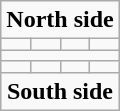<table class="wikitable" style="margin:1em auto;">
<tr>
<td colspan="4" align="center"><strong>North side</strong></td>
</tr>
<tr>
<td align="center"></td>
<td></td>
<td></td>
<td></td>
</tr>
<tr>
<td colspan="4" align="center"></td>
</tr>
<tr>
<td align="center"></td>
<td></td>
<td></td>
<td></td>
</tr>
<tr>
<td colspan="4" align="center"><strong>South side</strong></td>
</tr>
</table>
